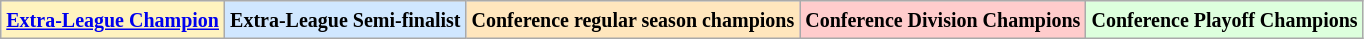<table class="wikitable">
<tr>
<td bgcolor="#FFF3BF"><small><strong><a href='#'>Extra-League Champion</a></strong></small></td>
<td bgcolor="#D0E7FF"><small><strong>Extra-League Semi-finalist</strong></small></td>
<td bgcolor="#FFE6BD"><small><strong>Conference regular season champions</strong></small></td>
<td bgcolor="#FFCCCC"><small><strong>Conference Division Champions</strong></small></td>
<td bgcolor="#ddffdd"><small><strong>Conference Playoff Champions</strong></small></td>
</tr>
</table>
